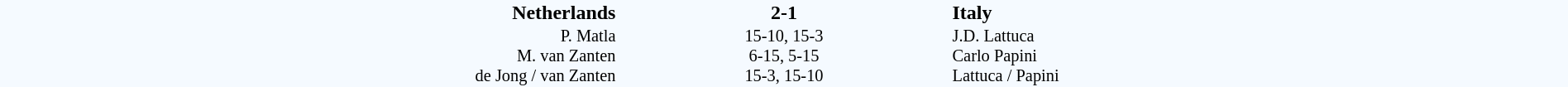<table style="width: 100%; background:#F5FAFF;" cellspacing="0">
<tr>
<td width=24% align=right><strong>Netherlands</strong></td>
<td align=center width=13%><strong>2-1</strong></td>
<td width=24%><strong>Italy</strong></td>
</tr>
<tr style=font-size:85%>
<td align=right valign=top>P. Matla<br>M. van Zanten<br>de Jong / van Zanten</td>
<td align=center>15-10, 15-3<br>6-15, 5-15<br>15-3, 15-10</td>
<td valign=top>J.D. Lattuca<br>Carlo Papini<br>Lattuca / Papini</td>
</tr>
</table>
